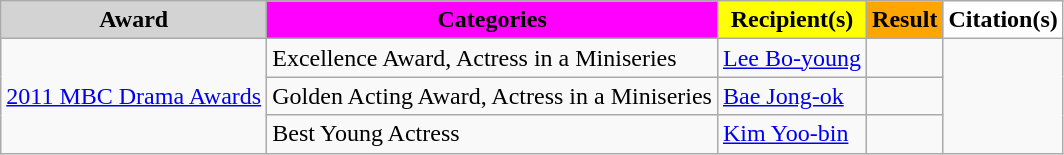<table class=wikitable>
<tr>
<th style="background:lightgrey">Award</th>
<th style="background:magenta">Categories</th>
<th style="background:yellow">Recipient(s)</th>
<th style="background:Orange">Result</th>
<th style="background:white">Citation(s)</th>
</tr>
<tr>
<td rowspan=3><a href='#'>2011 MBC Drama Awards</a></td>
<td>Excellence Award, Actress in a Miniseries</td>
<td><a href='#'>Lee Bo-young</a></td>
<td></td>
</tr>
<tr>
<td>Golden Acting Award, Actress in a Miniseries</td>
<td><a href='#'>Bae Jong-ok</a></td>
<td></td>
</tr>
<tr>
<td>Best Young Actress</td>
<td><a href='#'>Kim Yoo-bin</a></td>
<td></td>
</tr>
</table>
